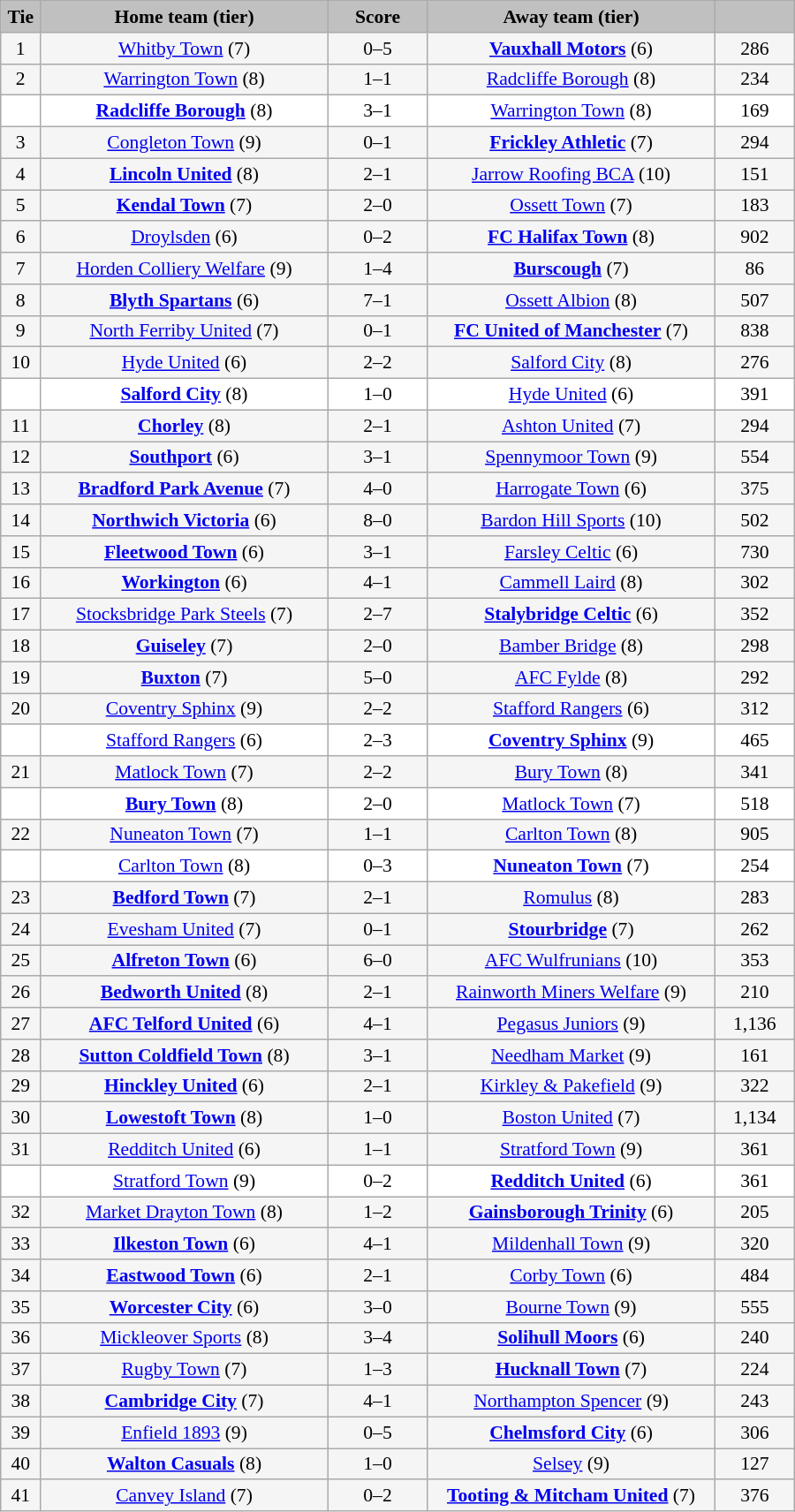<table class="wikitable" style="width: 600px; background:WhiteSmoke; text-align:center; font-size:90%">
<tr>
<td scope="col" style="width:  5.00%; background:silver;"><strong>Tie</strong></td>
<td scope="col" style="width: 36.25%; background:silver;"><strong>Home team (tier)</strong></td>
<td scope="col" style="width: 12.50%; background:silver;"><strong>Score</strong></td>
<td scope="col" style="width: 36.25%; background:silver;"><strong>Away team (tier)</strong></td>
<td scope="col" style="width: 10.00%; background:silver;"><strong></strong></td>
</tr>
<tr>
<td>1</td>
<td><a href='#'>Whitby Town</a> (7)</td>
<td>0–5</td>
<td><strong><a href='#'>Vauxhall Motors</a></strong> (6)</td>
<td>286</td>
</tr>
<tr>
<td>2</td>
<td><a href='#'>Warrington Town</a> (8)</td>
<td>1–1</td>
<td><a href='#'>Radcliffe Borough</a> (8)</td>
<td>234</td>
</tr>
<tr style="background:white;">
<td><em></em></td>
<td><strong><a href='#'>Radcliffe Borough</a></strong> (8)</td>
<td>3–1</td>
<td><a href='#'>Warrington Town</a> (8)</td>
<td>169</td>
</tr>
<tr>
<td>3</td>
<td><a href='#'>Congleton Town</a> (9)</td>
<td>0–1</td>
<td><strong><a href='#'>Frickley Athletic</a></strong> (7)</td>
<td>294</td>
</tr>
<tr>
<td>4</td>
<td><strong><a href='#'>Lincoln United</a></strong> (8)</td>
<td>2–1</td>
<td><a href='#'>Jarrow Roofing BCA</a> (10)</td>
<td>151</td>
</tr>
<tr>
<td>5</td>
<td><strong><a href='#'>Kendal Town</a></strong> (7)</td>
<td>2–0</td>
<td><a href='#'>Ossett Town</a> (7)</td>
<td>183</td>
</tr>
<tr>
<td>6</td>
<td><a href='#'>Droylsden</a> (6)</td>
<td>0–2</td>
<td><strong><a href='#'>FC Halifax Town</a></strong> (8)</td>
<td>902</td>
</tr>
<tr>
<td>7</td>
<td><a href='#'>Horden Colliery Welfare</a> (9)</td>
<td>1–4</td>
<td><strong><a href='#'>Burscough</a></strong> (7)</td>
<td>86</td>
</tr>
<tr>
<td>8</td>
<td><strong><a href='#'>Blyth Spartans</a></strong> (6)</td>
<td>7–1</td>
<td><a href='#'>Ossett Albion</a> (8)</td>
<td>507</td>
</tr>
<tr>
<td>9</td>
<td><a href='#'>North Ferriby United</a> (7)</td>
<td>0–1</td>
<td><strong><a href='#'>FC United of Manchester</a></strong> (7)</td>
<td>838</td>
</tr>
<tr>
<td>10</td>
<td><a href='#'>Hyde United</a> (6)</td>
<td>2–2</td>
<td><a href='#'>Salford City</a> (8)</td>
<td>276</td>
</tr>
<tr style="background:white;">
<td><em></em></td>
<td><strong><a href='#'>Salford City</a></strong> (8)</td>
<td>1–0</td>
<td><a href='#'>Hyde United</a> (6)</td>
<td>391</td>
</tr>
<tr>
<td>11</td>
<td><strong><a href='#'>Chorley</a></strong> (8)</td>
<td>2–1</td>
<td><a href='#'>Ashton United</a> (7)</td>
<td>294</td>
</tr>
<tr>
<td>12</td>
<td><strong><a href='#'>Southport</a></strong> (6)</td>
<td>3–1</td>
<td><a href='#'>Spennymoor Town</a> (9)</td>
<td>554</td>
</tr>
<tr>
<td>13</td>
<td><strong><a href='#'>Bradford Park Avenue</a></strong> (7)</td>
<td>4–0</td>
<td><a href='#'>Harrogate Town</a> (6)</td>
<td>375</td>
</tr>
<tr>
<td>14</td>
<td><strong><a href='#'>Northwich Victoria</a></strong> (6)</td>
<td>8–0</td>
<td><a href='#'>Bardon Hill Sports</a> (10)</td>
<td>502</td>
</tr>
<tr>
<td>15</td>
<td><strong><a href='#'>Fleetwood Town</a></strong> (6)</td>
<td>3–1</td>
<td><a href='#'>Farsley Celtic</a> (6)</td>
<td>730</td>
</tr>
<tr>
<td>16</td>
<td><strong><a href='#'>Workington</a></strong> (6)</td>
<td>4–1</td>
<td><a href='#'>Cammell Laird</a> (8)</td>
<td>302</td>
</tr>
<tr>
<td>17</td>
<td><a href='#'>Stocksbridge Park Steels</a> (7)</td>
<td>2–7</td>
<td><strong><a href='#'>Stalybridge Celtic</a></strong> (6)</td>
<td>352</td>
</tr>
<tr>
<td>18</td>
<td><strong><a href='#'>Guiseley</a></strong> (7)</td>
<td>2–0</td>
<td><a href='#'>Bamber Bridge</a> (8)</td>
<td>298</td>
</tr>
<tr>
<td>19</td>
<td><strong><a href='#'>Buxton</a></strong> (7)</td>
<td>5–0</td>
<td><a href='#'>AFC Fylde</a> (8)</td>
<td>292</td>
</tr>
<tr>
<td>20</td>
<td><a href='#'>Coventry Sphinx</a> (9)</td>
<td>2–2</td>
<td><a href='#'>Stafford Rangers</a> (6)</td>
<td>312</td>
</tr>
<tr style="background:white;">
<td><em></em></td>
<td><a href='#'>Stafford Rangers</a> (6)</td>
<td>2–3</td>
<td><strong><a href='#'>Coventry Sphinx</a></strong> (9)</td>
<td>465</td>
</tr>
<tr>
<td>21</td>
<td><a href='#'>Matlock Town</a> (7)</td>
<td>2–2</td>
<td><a href='#'>Bury Town</a> (8)</td>
<td>341</td>
</tr>
<tr style="background:white;">
<td><em></em></td>
<td><strong><a href='#'>Bury Town</a></strong> (8)</td>
<td>2–0</td>
<td><a href='#'>Matlock Town</a> (7)</td>
<td>518</td>
</tr>
<tr>
<td>22</td>
<td><a href='#'>Nuneaton Town</a> (7)</td>
<td>1–1</td>
<td><a href='#'>Carlton Town</a> (8)</td>
<td>905</td>
</tr>
<tr style="background:white;">
<td><em></em></td>
<td><a href='#'>Carlton Town</a> (8)</td>
<td>0–3</td>
<td><strong><a href='#'>Nuneaton Town</a></strong> (7)</td>
<td>254</td>
</tr>
<tr>
<td>23</td>
<td><strong><a href='#'>Bedford Town</a></strong> (7)</td>
<td>2–1</td>
<td><a href='#'>Romulus</a> (8)</td>
<td>283</td>
</tr>
<tr>
<td>24</td>
<td><a href='#'>Evesham United</a> (7)</td>
<td>0–1</td>
<td><strong><a href='#'>Stourbridge</a></strong> (7)</td>
<td>262</td>
</tr>
<tr>
<td>25</td>
<td><strong><a href='#'>Alfreton Town</a></strong> (6)</td>
<td>6–0</td>
<td><a href='#'>AFC Wulfrunians</a> (10)</td>
<td>353</td>
</tr>
<tr>
<td>26</td>
<td><strong><a href='#'>Bedworth United</a></strong> (8)</td>
<td>2–1</td>
<td><a href='#'>Rainworth Miners Welfare</a> (9)</td>
<td>210</td>
</tr>
<tr>
<td>27</td>
<td><strong><a href='#'>AFC Telford United</a></strong> (6)</td>
<td>4–1</td>
<td><a href='#'>Pegasus Juniors</a> (9)</td>
<td>1,136</td>
</tr>
<tr>
<td>28</td>
<td><strong><a href='#'>Sutton Coldfield Town</a></strong> (8)</td>
<td>3–1</td>
<td><a href='#'>Needham Market</a> (9)</td>
<td>161</td>
</tr>
<tr>
<td>29</td>
<td><strong><a href='#'>Hinckley United</a></strong> (6)</td>
<td>2–1</td>
<td><a href='#'>Kirkley & Pakefield</a> (9)</td>
<td>322</td>
</tr>
<tr>
<td>30</td>
<td><strong><a href='#'>Lowestoft Town</a></strong> (8)</td>
<td>1–0</td>
<td><a href='#'>Boston United</a> (7)</td>
<td>1,134</td>
</tr>
<tr>
<td>31</td>
<td><a href='#'>Redditch United</a> (6)</td>
<td>1–1</td>
<td><a href='#'>Stratford Town</a> (9)</td>
<td>361</td>
</tr>
<tr style="background:white;">
<td><em></em></td>
<td><a href='#'>Stratford Town</a> (9)</td>
<td>0–2</td>
<td><strong><a href='#'>Redditch United</a></strong> (6)</td>
<td>361</td>
</tr>
<tr>
<td>32</td>
<td><a href='#'>Market Drayton Town</a> (8)</td>
<td>1–2</td>
<td><strong><a href='#'>Gainsborough Trinity</a></strong> (6)</td>
<td>205</td>
</tr>
<tr>
<td>33</td>
<td><strong><a href='#'>Ilkeston Town</a></strong> (6)</td>
<td>4–1</td>
<td><a href='#'>Mildenhall Town</a> (9)</td>
<td>320</td>
</tr>
<tr>
<td>34</td>
<td><strong><a href='#'>Eastwood Town</a></strong> (6)</td>
<td>2–1</td>
<td><a href='#'>Corby Town</a> (6)</td>
<td>484</td>
</tr>
<tr>
<td>35</td>
<td><strong><a href='#'>Worcester City</a></strong> (6)</td>
<td>3–0</td>
<td><a href='#'>Bourne Town</a> (9)</td>
<td>555</td>
</tr>
<tr>
<td>36</td>
<td><a href='#'>Mickleover Sports</a> (8)</td>
<td>3–4</td>
<td><strong><a href='#'>Solihull Moors</a></strong> (6)</td>
<td>240</td>
</tr>
<tr>
<td>37</td>
<td><a href='#'>Rugby Town</a> (7)</td>
<td>1–3</td>
<td><strong><a href='#'>Hucknall Town</a></strong> (7)</td>
<td>224</td>
</tr>
<tr>
<td>38</td>
<td><strong><a href='#'>Cambridge City</a></strong> (7)</td>
<td>4–1</td>
<td><a href='#'>Northampton Spencer</a> (9)</td>
<td>243</td>
</tr>
<tr>
<td>39</td>
<td><a href='#'>Enfield 1893</a> (9)</td>
<td>0–5</td>
<td><strong><a href='#'>Chelmsford City</a></strong> (6)</td>
<td>306</td>
</tr>
<tr>
<td>40</td>
<td><strong><a href='#'>Walton Casuals</a></strong> (8)</td>
<td>1–0</td>
<td><a href='#'>Selsey</a> (9)</td>
<td>127</td>
</tr>
<tr>
<td>41</td>
<td><a href='#'>Canvey Island</a> (7)</td>
<td>0–2</td>
<td><strong><a href='#'>Tooting & Mitcham United</a></strong> (7)</td>
<td>376</td>
</tr>
</table>
